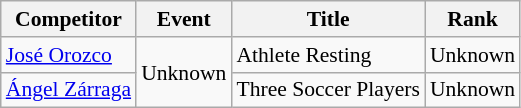<table class=wikitable style="font-size:90%">
<tr>
<th>Competitor</th>
<th>Event</th>
<th>Title</th>
<th>Rank</th>
</tr>
<tr align=center>
<td align=left><a href='#'>José Orozco</a></td>
<td align=left rowspan=2>Unknown</td>
<td align=left>Athlete Resting</td>
<td>Unknown</td>
</tr>
<tr align=center>
<td align=left><a href='#'>Ángel Zárraga</a></td>
<td align=left>Three Soccer Players</td>
<td>Unknown</td>
</tr>
</table>
